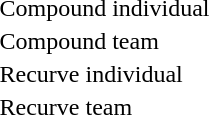<table>
<tr>
<td>Compound individual</td>
<td></td>
<td></td>
<td></td>
</tr>
<tr>
<td>Compound team</td>
<td></td>
<td></td>
<td></td>
</tr>
<tr>
<td>Recurve individual</td>
<td></td>
<td></td>
<td></td>
</tr>
<tr>
<td>Recurve team</td>
<td></td>
<td><em></em></td>
<td></td>
</tr>
</table>
